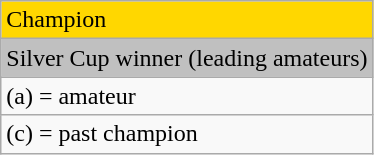<table class="wikitable">
<tr style="background:gold">
<td>Champion</td>
</tr>
<tr style="background:silver">
<td>Silver Cup winner (leading amateurs)</td>
</tr>
<tr>
<td>(a) = amateur</td>
</tr>
<tr>
<td>(c) = past champion</td>
</tr>
</table>
